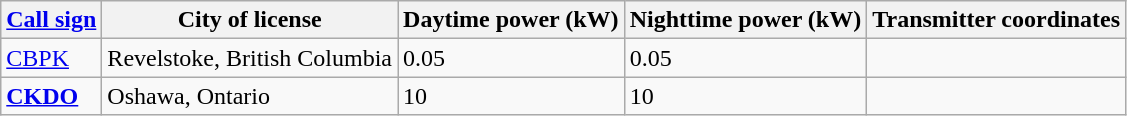<table class="wikitable sortable">
<tr>
<th><a href='#'>Call sign</a></th>
<th>City of license</th>
<th>Daytime power (kW)</th>
<th>Nighttime power (kW)</th>
<th>Transmitter coordinates</th>
</tr>
<tr>
<td><a href='#'>CBPK</a></td>
<td>Revelstoke, British Columbia</td>
<td>0.05</td>
<td>0.05</td>
<td></td>
</tr>
<tr>
<td><strong><a href='#'>CKDO</a></strong></td>
<td>Oshawa, Ontario</td>
<td>10</td>
<td>10</td>
<td></td>
</tr>
</table>
